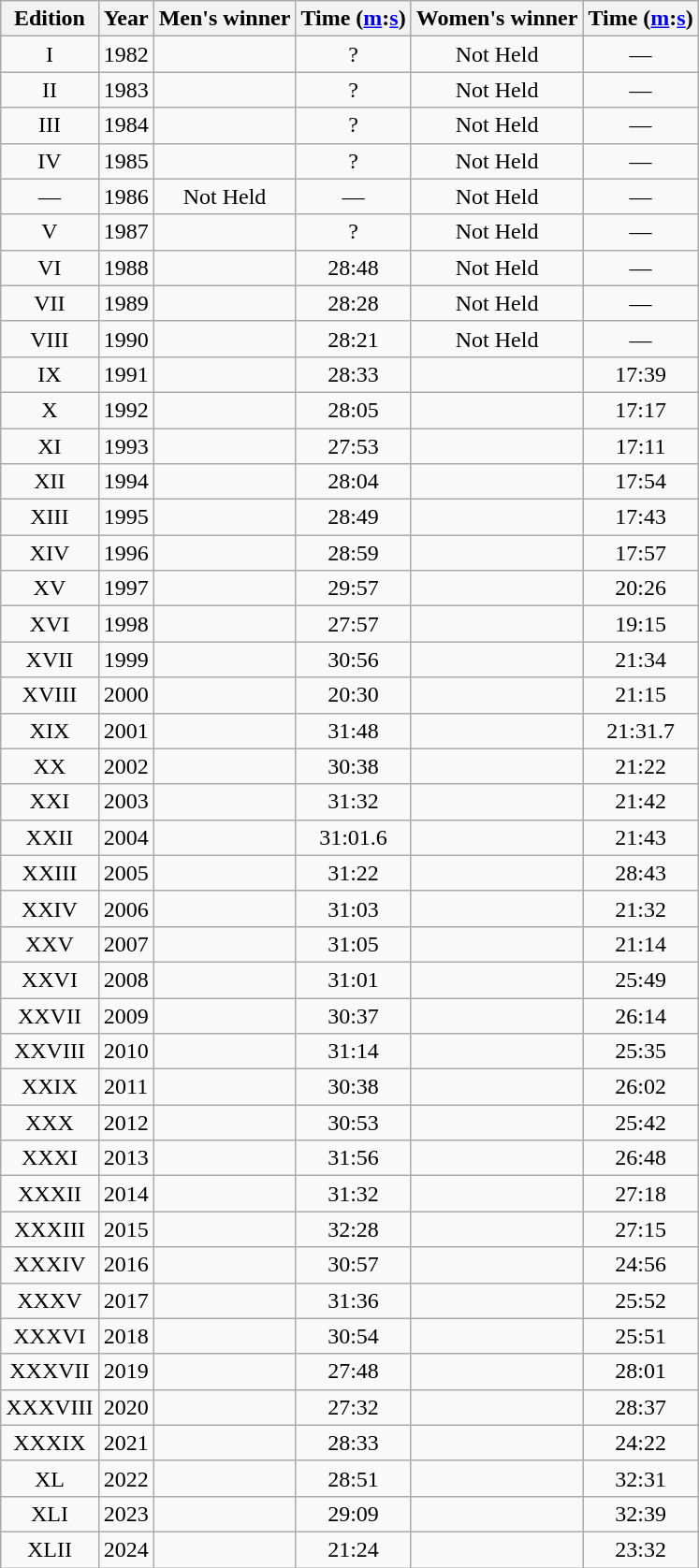<table class="wikitable" style="text-align:center">
<tr>
<th>Edition</th>
<th>Year</th>
<th>Men's winner</th>
<th>Time (<a href='#'>m</a>:<a href='#'>s</a>)</th>
<th>Women's winner</th>
<th>Time (<a href='#'>m</a>:<a href='#'>s</a>)</th>
</tr>
<tr>
<td>I</td>
<td>1982</td>
<td align=left></td>
<td>?</td>
<td align=center>Not Held</td>
<td align=center>—</td>
</tr>
<tr>
<td>II</td>
<td>1983</td>
<td align=left></td>
<td>?</td>
<td align=center>Not Held</td>
<td align=center>—</td>
</tr>
<tr>
<td>III</td>
<td>1984</td>
<td align=left></td>
<td>?</td>
<td align=center>Not Held</td>
<td align=center>—</td>
</tr>
<tr>
<td>IV</td>
<td>1985</td>
<td align=left></td>
<td>?</td>
<td align=center>Not Held</td>
<td align=center>—</td>
</tr>
<tr>
<td align=center>—</td>
<td>1986</td>
<td align=center>Not Held</td>
<td align=center>—</td>
<td align=center>Not Held</td>
<td align=center>—</td>
</tr>
<tr>
<td>V</td>
<td>1987</td>
<td align=left></td>
<td>?</td>
<td align=center>Not Held</td>
<td align=center>—</td>
</tr>
<tr>
<td>VI</td>
<td>1988</td>
<td align=left></td>
<td>28:48</td>
<td align=center>Not Held</td>
<td align=center>—</td>
</tr>
<tr>
<td>VII</td>
<td>1989</td>
<td align=left></td>
<td>28:28</td>
<td align=center>Not Held</td>
<td align=center>—</td>
</tr>
<tr>
<td>VIII</td>
<td>1990</td>
<td align=left></td>
<td>28:21</td>
<td align=center>Not Held</td>
<td align=center>—</td>
</tr>
<tr>
<td>IX</td>
<td>1991</td>
<td align=left></td>
<td>28:33</td>
<td align=left></td>
<td>17:39</td>
</tr>
<tr>
<td>X</td>
<td>1992</td>
<td align=left></td>
<td>28:05</td>
<td align=left></td>
<td>17:17</td>
</tr>
<tr>
<td>XI</td>
<td>1993</td>
<td align=left></td>
<td>27:53</td>
<td align=left></td>
<td>17:11</td>
</tr>
<tr>
<td>XII</td>
<td>1994</td>
<td align=left></td>
<td>28:04</td>
<td align=left></td>
<td>17:54</td>
</tr>
<tr>
<td>XIII</td>
<td>1995</td>
<td align=left></td>
<td>28:49</td>
<td align=left></td>
<td>17:43</td>
</tr>
<tr>
<td>XIV</td>
<td>1996</td>
<td align=left></td>
<td>28:59</td>
<td align=left></td>
<td>17:57</td>
</tr>
<tr>
<td>XV</td>
<td>1997</td>
<td align=left></td>
<td>29:57</td>
<td align=left></td>
<td>20:26</td>
</tr>
<tr>
<td>XVI</td>
<td>1998</td>
<td align=left></td>
<td>27:57</td>
<td align=left></td>
<td>19:15</td>
</tr>
<tr>
<td>XVII</td>
<td>1999</td>
<td align=left></td>
<td>30:56</td>
<td align=left></td>
<td>21:34</td>
</tr>
<tr>
<td>XVIII</td>
<td>2000</td>
<td align=left></td>
<td>20:30</td>
<td align=left></td>
<td>21:15</td>
</tr>
<tr>
<td>XIX</td>
<td>2001</td>
<td align=left></td>
<td>31:48</td>
<td align=left></td>
<td>21:31.7</td>
</tr>
<tr>
<td>XX</td>
<td>2002</td>
<td align=left></td>
<td>30:38</td>
<td align=left></td>
<td>21:22</td>
</tr>
<tr>
<td>XXI</td>
<td>2003</td>
<td align=left></td>
<td>31:32</td>
<td align=left></td>
<td>21:42</td>
</tr>
<tr>
<td>XXII</td>
<td>2004</td>
<td align=left></td>
<td>31:01.6</td>
<td align=left></td>
<td>21:43</td>
</tr>
<tr>
<td>XXIII</td>
<td>2005</td>
<td align=left></td>
<td>31:22</td>
<td align=left></td>
<td>28:43</td>
</tr>
<tr>
<td>XXIV</td>
<td>2006</td>
<td align=left></td>
<td>31:03</td>
<td align=left></td>
<td>21:32</td>
</tr>
<tr>
<td>XXV</td>
<td>2007</td>
<td align=left></td>
<td>31:05</td>
<td align=left></td>
<td>21:14</td>
</tr>
<tr>
<td>XXVI</td>
<td>2008</td>
<td align=left></td>
<td>31:01</td>
<td align=left></td>
<td>25:49</td>
</tr>
<tr>
<td>XXVII</td>
<td>2009</td>
<td align=left></td>
<td>30:37</td>
<td align=left></td>
<td>26:14</td>
</tr>
<tr>
<td>XXVIII</td>
<td>2010</td>
<td align=left></td>
<td>31:14</td>
<td align=left></td>
<td>25:35</td>
</tr>
<tr>
<td>XXIX</td>
<td>2011</td>
<td align=left></td>
<td>30:38</td>
<td align=left></td>
<td>26:02</td>
</tr>
<tr>
<td>XXX</td>
<td>2012</td>
<td align=left></td>
<td>30:53</td>
<td align=left></td>
<td>25:42</td>
</tr>
<tr>
<td>XXXI</td>
<td>2013</td>
<td align=left></td>
<td>31:56</td>
<td align=left></td>
<td>26:48</td>
</tr>
<tr>
<td>XXXII</td>
<td>2014</td>
<td align=left></td>
<td>31:32</td>
<td align=left></td>
<td>27:18</td>
</tr>
<tr>
<td>XXXIII</td>
<td>2015</td>
<td align=left></td>
<td>32:28</td>
<td align=left></td>
<td>27:15</td>
</tr>
<tr>
<td>XXXIV</td>
<td>2016</td>
<td align=left></td>
<td>30:57</td>
<td align=left></td>
<td>24:56</td>
</tr>
<tr>
<td>XXXV</td>
<td>2017</td>
<td align=left></td>
<td>31:36</td>
<td align=left></td>
<td>25:52</td>
</tr>
<tr>
<td>XXXVI</td>
<td>2018</td>
<td align=left></td>
<td>30:54</td>
<td align=left></td>
<td>25:51</td>
</tr>
<tr>
<td>XXXVII</td>
<td>2019</td>
<td align=left></td>
<td>27:48</td>
<td align=left></td>
<td>28:01</td>
</tr>
<tr>
<td>XXXVIII</td>
<td>2020</td>
<td align=left></td>
<td>27:32</td>
<td align=left></td>
<td>28:37</td>
</tr>
<tr>
<td>XXXIX</td>
<td>2021</td>
<td align=left></td>
<td>28:33</td>
<td align=left></td>
<td>24:22</td>
</tr>
<tr>
<td>XL</td>
<td>2022</td>
<td align=left></td>
<td>28:51</td>
<td align=left></td>
<td>32:31</td>
</tr>
<tr>
<td>XLI</td>
<td>2023</td>
<td align=left></td>
<td>29:09</td>
<td align=left></td>
<td>32:39</td>
</tr>
<tr>
<td>XLII</td>
<td>2024</td>
<td align=left></td>
<td>21:24</td>
<td align=left></td>
<td>23:32</td>
</tr>
</table>
